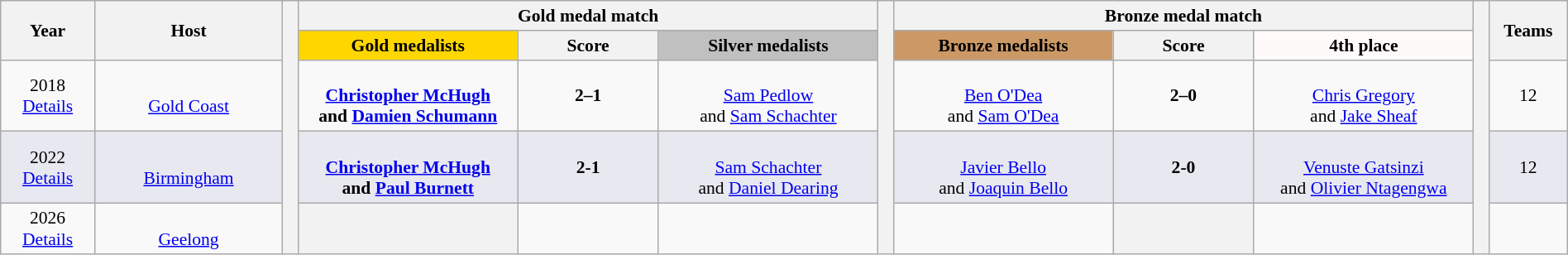<table class="wikitable" style="font-size:90%; width: 100%; text-align: center;">
<tr>
<th rowspan="2" style="width:6%;">Year</th>
<th rowspan="2" style="width:12%;">Host</th>
<th rowspan="10" width="1%" bgcolor="ffffff"></th>
<th colspan="3">Gold medal match</th>
<th rowspan="10" width="1%" bgcolor="ffffff"></th>
<th colspan="3">Bronze medal match</th>
<th rowspan="10" width="1%" bgcolor="ffffff"></th>
<th rowspan="2" style="width:5%;">Teams</th>
</tr>
<tr style="background:#efefef;">
<th style="width:14%; background:gold;">Gold medalists</th>
<th width=9%>Score</th>
<th style="width:14%; background:silver;">Silver medalists</th>
<th style="width:14%; background:#c96;">Bronze medalists</th>
<th width=9%>Score</th>
<th style="width:14%; background:snow;">4th place</th>
</tr>
<tr>
<td>2018<br><a href='#'>Details</a></td>
<td><br><a href='#'>Gold Coast</a></td>
<td><strong><br><a href='#'>Christopher McHugh</a><br>and <a href='#'>Damien Schumann</a></strong></td>
<td><strong>2–1</strong></td>
<td><br><a href='#'>Sam Pedlow</a><br>and <a href='#'>Sam Schachter</a></td>
<td><br><a href='#'>Ben O'Dea</a><br>and <a href='#'>Sam O'Dea</a></td>
<td><strong>2–0</strong></td>
<td><br><a href='#'>Chris Gregory</a><br>and <a href='#'>Jake Sheaf</a></td>
<td>12</td>
</tr>
<tr bgcolor=#E8E8F0>
<td>2022<br><a href='#'>Details</a></td>
<td><br><a href='#'>Birmingham</a></td>
<td><strong><br><a href='#'>Christopher McHugh</a><br>and <a href='#'>Paul Burnett</a></strong></td>
<td><strong>2-1</strong></td>
<td><br><a href='#'>Sam Schachter</a><br>and <a href='#'>Daniel Dearing</a></td>
<td><br><a href='#'>Javier Bello</a><br>and <a href='#'>Joaquin Bello</a></td>
<td><strong>2-0</strong></td>
<td><br><a href='#'>Venuste Gatsinzi</a><br>and <a href='#'>Olivier Ntagengwa</a></td>
<td>12</td>
</tr>
<tr>
<td>2026<br><a href='#'>Details</a></td>
<td><br><a href='#'>Geelong</a></td>
<th></th>
<td></td>
<td></td>
<td></td>
<th></th>
<td></td>
<td></td>
</tr>
</table>
